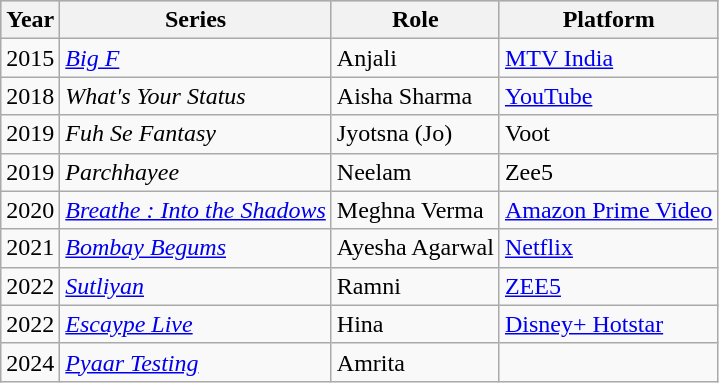<table class="wikitable sortable">
<tr style="background:#ccc; text-align:center;">
<th>Year</th>
<th>Series</th>
<th>Role</th>
<th>Platform</th>
</tr>
<tr>
<td>2015</td>
<td><em><a href='#'>Big F</a></em></td>
<td>Anjali</td>
<td><a href='#'>MTV India</a></td>
</tr>
<tr>
<td>2018</td>
<td><em>What's Your Status</em></td>
<td>Aisha Sharma</td>
<td><a href='#'>YouTube</a></td>
</tr>
<tr>
<td>2019</td>
<td><em>Fuh Se Fantasy</em></td>
<td>Jyotsna (Jo)</td>
<td>Voot</td>
</tr>
<tr>
<td>2019</td>
<td><em>Parchhayee</em></td>
<td>Neelam</td>
<td>Zee5</td>
</tr>
<tr>
<td>2020</td>
<td><em><a href='#'>Breathe : Into the Shadows</a></em></td>
<td>Meghna Verma</td>
<td><a href='#'>Amazon Prime Video</a></td>
</tr>
<tr>
<td>2021</td>
<td><em><a href='#'>Bombay Begums</a></em></td>
<td>Ayesha Agarwal</td>
<td><a href='#'>Netflix</a></td>
</tr>
<tr>
<td>2022</td>
<td><em><a href='#'>Sutliyan</a></em></td>
<td>Ramni </td>
<td><a href='#'>ZEE5</a></td>
</tr>
<tr>
<td>2022</td>
<td><em><a href='#'>Escaype Live</a></em></td>
<td>Hina</td>
<td><a href='#'>Disney+ Hotstar</a></td>
</tr>
<tr>
<td>2024</td>
<td><a href='#'><em>Pyaar Testing</em></a></td>
<td>Amrita</td>
<td></td>
</tr>
</table>
